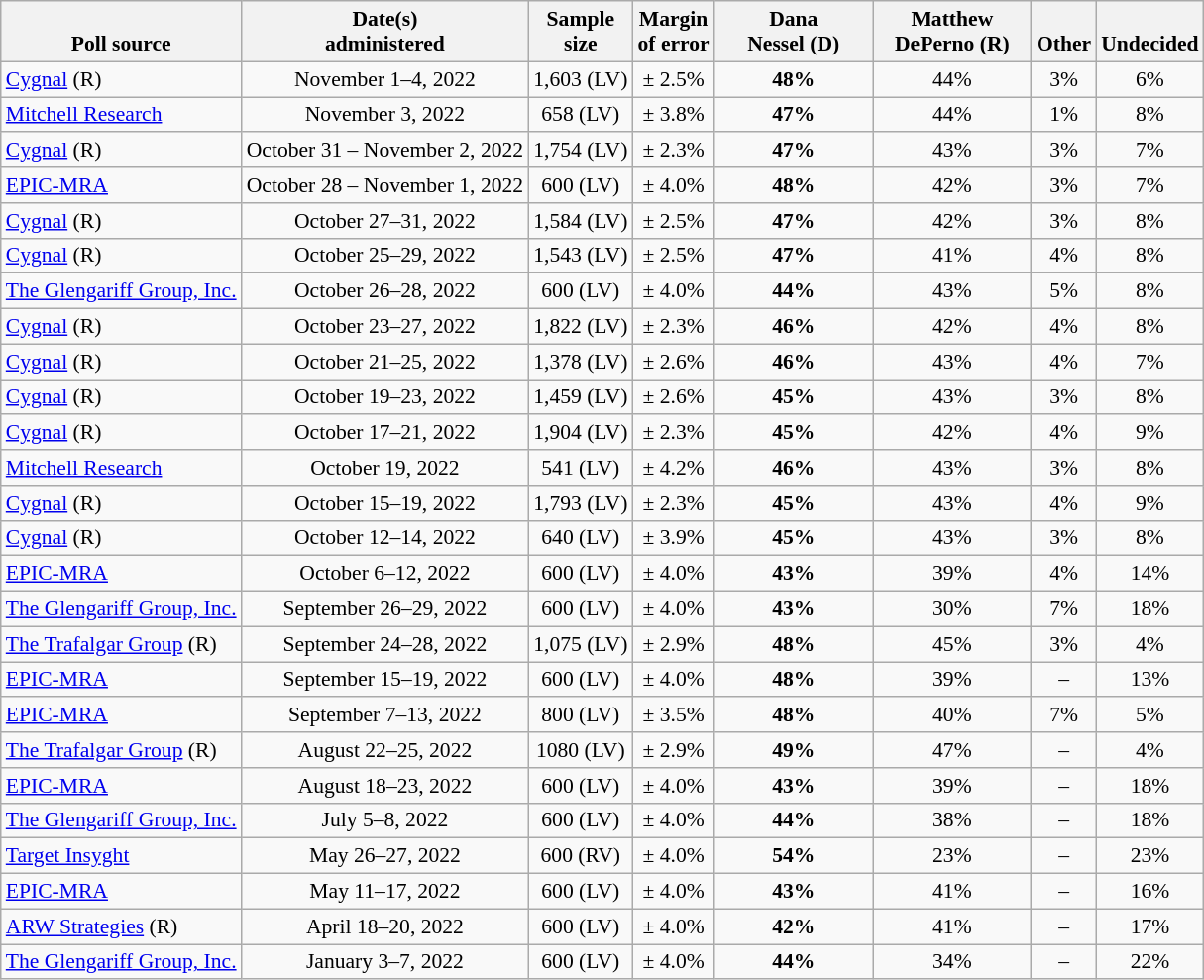<table class="wikitable" style="font-size:90%;text-align:center;">
<tr valign=bottom>
<th>Poll source</th>
<th>Date(s)<br>administered</th>
<th>Sample<br>size</th>
<th>Margin<br>of error</th>
<th style="width:100px;">Dana<br>Nessel (D)</th>
<th style="width:100px;">Matthew<br>DePerno (R)</th>
<th>Other</th>
<th>Undecided</th>
</tr>
<tr>
<td style="text-align:left;"><a href='#'>Cygnal</a> (R)</td>
<td>November 1–4, 2022</td>
<td>1,603 (LV)</td>
<td>± 2.5%</td>
<td><strong>48%</strong></td>
<td>44%</td>
<td>3%</td>
<td>6%</td>
</tr>
<tr>
<td style="text-align:left;"><a href='#'>Mitchell Research</a></td>
<td>November 3, 2022</td>
<td>658 (LV)</td>
<td>± 3.8%</td>
<td><strong>47%</strong></td>
<td>44%</td>
<td>1%</td>
<td>8%</td>
</tr>
<tr>
<td style="text-align:left;"><a href='#'>Cygnal</a> (R)</td>
<td>October 31 – November 2, 2022</td>
<td>1,754 (LV)</td>
<td>± 2.3%</td>
<td><strong>47%</strong></td>
<td>43%</td>
<td>3%</td>
<td>7%</td>
</tr>
<tr>
<td style="text-align:left;"><a href='#'>EPIC-MRA</a></td>
<td>October 28 – November 1, 2022</td>
<td>600 (LV)</td>
<td>± 4.0%</td>
<td><strong>48%</strong></td>
<td>42%</td>
<td>3%</td>
<td>7%</td>
</tr>
<tr>
<td style="text-align:left;"><a href='#'>Cygnal</a> (R)</td>
<td>October 27–31, 2022</td>
<td>1,584 (LV)</td>
<td>± 2.5%</td>
<td><strong>47%</strong></td>
<td>42%</td>
<td>3%</td>
<td>8%</td>
</tr>
<tr>
<td style="text-align:left;"><a href='#'>Cygnal</a> (R)</td>
<td>October 25–29, 2022</td>
<td>1,543 (LV)</td>
<td>± 2.5%</td>
<td><strong>47%</strong></td>
<td>41%</td>
<td>4%</td>
<td>8%</td>
</tr>
<tr>
<td style="text-align:left;"><a href='#'>The Glengariff Group, Inc.</a></td>
<td>October 26–28, 2022</td>
<td>600 (LV)</td>
<td>± 4.0%</td>
<td><strong>44%</strong></td>
<td>43%</td>
<td>5%</td>
<td>8%</td>
</tr>
<tr>
<td style="text-align:left;"><a href='#'>Cygnal</a> (R)</td>
<td>October 23–27, 2022</td>
<td>1,822 (LV)</td>
<td>± 2.3%</td>
<td><strong>46%</strong></td>
<td>42%</td>
<td>4%</td>
<td>8%</td>
</tr>
<tr>
<td style="text-align:left;"><a href='#'>Cygnal</a> (R)</td>
<td>October 21–25, 2022</td>
<td>1,378 (LV)</td>
<td>± 2.6%</td>
<td><strong>46%</strong></td>
<td>43%</td>
<td>4%</td>
<td>7%</td>
</tr>
<tr>
<td style="text-align:left;"><a href='#'>Cygnal</a> (R)</td>
<td>October 19–23, 2022</td>
<td>1,459 (LV)</td>
<td>± 2.6%</td>
<td><strong>45%</strong></td>
<td>43%</td>
<td>3%</td>
<td>8%</td>
</tr>
<tr>
<td style="text-align:left;"><a href='#'>Cygnal</a> (R)</td>
<td>October 17–21, 2022</td>
<td>1,904 (LV)</td>
<td>± 2.3%</td>
<td><strong>45%</strong></td>
<td>42%</td>
<td>4%</td>
<td>9%</td>
</tr>
<tr>
<td style="text-align:left;"><a href='#'>Mitchell Research</a></td>
<td>October 19, 2022</td>
<td>541 (LV)</td>
<td>± 4.2%</td>
<td><strong>46%</strong></td>
<td>43%</td>
<td>3%</td>
<td>8%</td>
</tr>
<tr>
<td style="text-align:left;"><a href='#'>Cygnal</a> (R)</td>
<td>October 15–19, 2022</td>
<td>1,793 (LV)</td>
<td>± 2.3%</td>
<td><strong>45%</strong></td>
<td>43%</td>
<td>4%</td>
<td>9%</td>
</tr>
<tr>
<td style="text-align:left;"><a href='#'>Cygnal</a> (R)</td>
<td>October 12–14, 2022</td>
<td>640 (LV)</td>
<td>± 3.9%</td>
<td><strong>45%</strong></td>
<td>43%</td>
<td>3%</td>
<td>8%</td>
</tr>
<tr>
<td style="text-align:left;"><a href='#'>EPIC-MRA</a></td>
<td>October 6–12, 2022</td>
<td>600 (LV)</td>
<td>± 4.0%</td>
<td><strong>43%</strong></td>
<td>39%</td>
<td>4%</td>
<td>14%</td>
</tr>
<tr>
<td style="text-align:left;"><a href='#'>The Glengariff Group, Inc.</a></td>
<td>September 26–29, 2022</td>
<td>600 (LV)</td>
<td>± 4.0%</td>
<td><strong>43%</strong></td>
<td>30%</td>
<td>7%</td>
<td>18%</td>
</tr>
<tr>
<td style="text-align:left;"><a href='#'>The Trafalgar Group</a> (R)</td>
<td>September 24–28, 2022</td>
<td>1,075 (LV)</td>
<td>± 2.9%</td>
<td><strong>48%</strong></td>
<td>45%</td>
<td>3%</td>
<td>4%</td>
</tr>
<tr>
<td style="text-align:left;"><a href='#'>EPIC-MRA</a></td>
<td>September 15–19, 2022</td>
<td>600 (LV)</td>
<td>± 4.0%</td>
<td><strong>48%</strong></td>
<td>39%</td>
<td>–</td>
<td>13%</td>
</tr>
<tr>
<td style="text-align:left;"><a href='#'>EPIC-MRA</a></td>
<td>September 7–13, 2022</td>
<td>800 (LV)</td>
<td>± 3.5%</td>
<td><strong>48%</strong></td>
<td>40%</td>
<td>7%</td>
<td>5%</td>
</tr>
<tr>
<td style="text-align:left;"><a href='#'>The Trafalgar Group</a> (R)</td>
<td>August 22–25, 2022</td>
<td>1080 (LV)</td>
<td>± 2.9%</td>
<td><strong>49%</strong></td>
<td>47%</td>
<td>–</td>
<td>4%</td>
</tr>
<tr>
<td style="text-align:left;"><a href='#'>EPIC-MRA</a></td>
<td>August 18–23, 2022</td>
<td>600 (LV)</td>
<td>± 4.0%</td>
<td><strong>43%</strong></td>
<td>39%</td>
<td>–</td>
<td>18%</td>
</tr>
<tr>
<td style="text-align:left;"><a href='#'>The Glengariff Group, Inc.</a></td>
<td>July 5–8, 2022</td>
<td>600 (LV)</td>
<td>± 4.0%</td>
<td><strong>44%</strong></td>
<td>38%</td>
<td>–</td>
<td>18%</td>
</tr>
<tr>
<td style="text-align:left;"><a href='#'>Target Insyght</a></td>
<td>May 26–27, 2022</td>
<td>600 (RV)</td>
<td>± 4.0%</td>
<td><strong>54%</strong></td>
<td>23%</td>
<td>–</td>
<td>23%</td>
</tr>
<tr>
<td style="text-align:left;"><a href='#'>EPIC-MRA</a></td>
<td>May 11–17, 2022</td>
<td>600 (LV)</td>
<td>± 4.0%</td>
<td><strong>43%</strong></td>
<td>41%</td>
<td>–</td>
<td>16%</td>
</tr>
<tr>
<td style="text-align:left;"><a href='#'>ARW Strategies</a> (R)</td>
<td>April 18–20, 2022</td>
<td>600 (LV)</td>
<td>± 4.0%</td>
<td><strong>42%</strong></td>
<td>41%</td>
<td>–</td>
<td>17%</td>
</tr>
<tr>
<td style="text-align:left;"><a href='#'>The Glengariff Group, Inc.</a></td>
<td>January 3–7, 2022</td>
<td>600 (LV)</td>
<td>± 4.0%</td>
<td><strong>44%</strong></td>
<td>34%</td>
<td>–</td>
<td>22%</td>
</tr>
</table>
